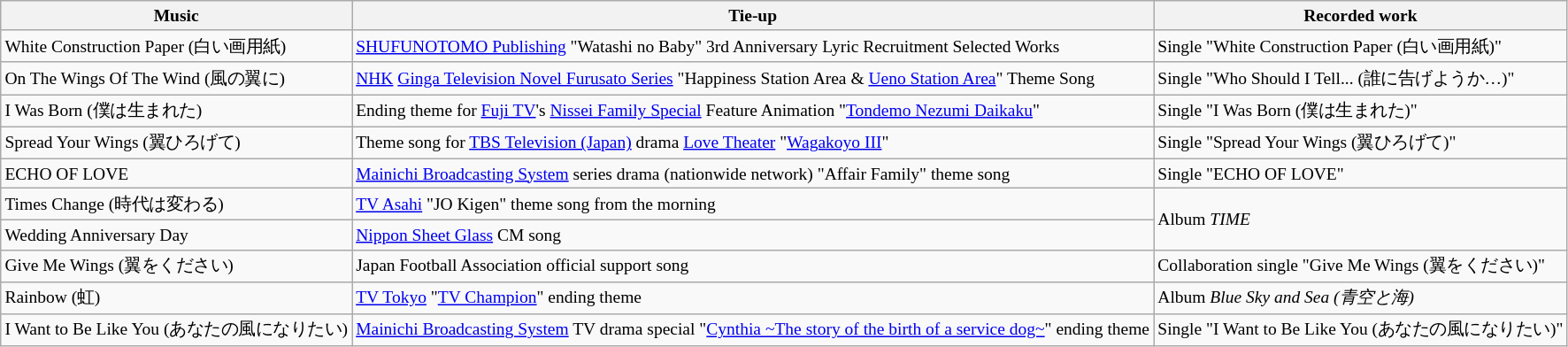<table class="wikitable" style="font-size:small;">
<tr>
<th>Music</th>
<th>Tie-up</th>
<th>Recorded work</th>
</tr>
<tr>
<td>White Construction Paper (白い画用紙)</td>
<td><a href='#'>SHUFUNOTOMO Publishing</a> "Watashi no Baby" 3rd Anniversary Lyric Recruitment Selected Works</td>
<td>Single "White Construction Paper (白い画用紙)"</td>
</tr>
<tr>
<td>On The Wings Of The Wind (風の翼に)</td>
<td><a href='#'>NHK</a> <a href='#'>Ginga Television Novel Furusato Series</a> "Happiness Station Area & <a href='#'>Ueno Station Area</a>" Theme Song</td>
<td>Single "Who Should I Tell... (誰に告げようか…)"</td>
</tr>
<tr>
<td>I Was Born (僕は生まれた)</td>
<td>Ending theme for <a href='#'>Fuji TV</a>'s <a href='#'>Nissei Family Special</a> Feature Animation "<a href='#'>Tondemo Nezumi Daikaku</a>"</td>
<td>Single "I Was Born (僕は生まれた)"</td>
</tr>
<tr>
<td>Spread Your Wings (翼ひろげて)</td>
<td>Theme song for <a href='#'>TBS Television (Japan)</a> drama <a href='#'>Love Theater</a> "<a href='#'>Wagakoyo III</a>"</td>
<td>Single "Spread Your Wings (翼ひろげて)"</td>
</tr>
<tr>
<td>ECHO OF LOVE</td>
<td><a href='#'>Mainichi Broadcasting System</a> series drama (nationwide network) "Affair Family" theme song</td>
<td>Single "ECHO OF LOVE"</td>
</tr>
<tr>
<td>Times Change (時代は変わる)</td>
<td><a href='#'>TV Asahi</a> "JO Kigen" theme song from the morning</td>
<td rowspan="2">Album <em>TIME</em></td>
</tr>
<tr>
<td>Wedding Anniversary Day</td>
<td><a href='#'>Nippon Sheet Glass</a> CM song</td>
</tr>
<tr>
<td>Give Me Wings (翼をください)</td>
<td>Japan Football Association official support song</td>
<td>Collaboration single "Give Me Wings (翼をください)"</td>
</tr>
<tr>
<td>Rainbow (虹)</td>
<td><a href='#'>TV Tokyo</a> "<a href='#'>TV Champion</a>" ending theme</td>
<td>Album <em>Blue Sky and Sea (青空と海)</em></td>
</tr>
<tr>
<td>I Want to Be Like You (あなたの風になりたい)</td>
<td><a href='#'>Mainichi Broadcasting System</a> TV drama special "<a href='#'>Cynthia ~The story of the birth of a service dog~</a>" ending theme</td>
<td>Single "I Want to Be Like You (あなたの風になりたい)"</td>
</tr>
</table>
